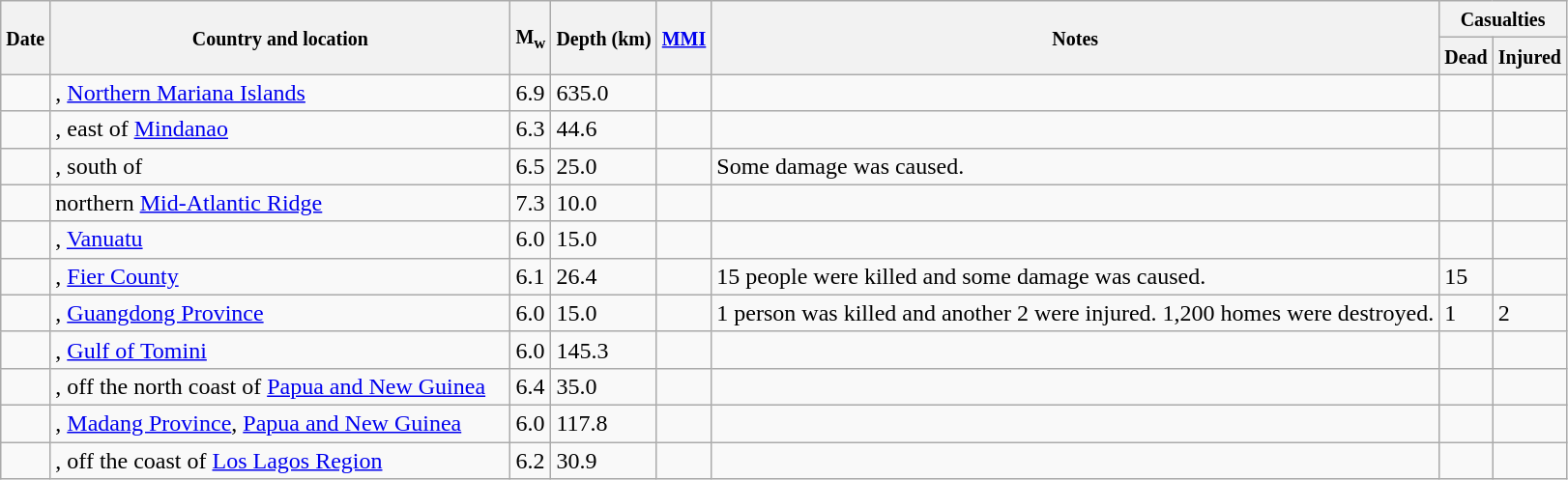<table class="wikitable sortable sort-under" style="border:1px black; margin-left:1em;">
<tr>
<th rowspan="2"><small>Date</small></th>
<th rowspan="2" style="width: 310px"><small>Country and location</small></th>
<th rowspan="2"><small>M<sub>w</sub></small></th>
<th rowspan="2"><small>Depth (km)</small></th>
<th rowspan="2"><small><a href='#'>MMI</a></small></th>
<th rowspan="2" class="unsortable"><small>Notes</small></th>
<th colspan="2"><small>Casualties</small></th>
</tr>
<tr>
<th><small>Dead</small></th>
<th><small>Injured</small></th>
</tr>
<tr>
<td></td>
<td>, <a href='#'>Northern Mariana Islands</a></td>
<td>6.9</td>
<td>635.0</td>
<td></td>
<td></td>
<td></td>
<td></td>
</tr>
<tr>
<td></td>
<td>, east of <a href='#'>Mindanao</a></td>
<td>6.3</td>
<td>44.6</td>
<td></td>
<td></td>
<td></td>
<td></td>
</tr>
<tr>
<td></td>
<td>, south of</td>
<td>6.5</td>
<td>25.0</td>
<td></td>
<td>Some damage was caused.</td>
<td></td>
<td></td>
</tr>
<tr>
<td></td>
<td>northern <a href='#'>Mid-Atlantic Ridge</a></td>
<td>7.3</td>
<td>10.0</td>
<td></td>
<td></td>
<td></td>
<td></td>
</tr>
<tr>
<td></td>
<td>, <a href='#'>Vanuatu</a></td>
<td>6.0</td>
<td>15.0</td>
<td></td>
<td></td>
<td></td>
<td></td>
</tr>
<tr>
<td></td>
<td>, <a href='#'>Fier County</a></td>
<td>6.1</td>
<td>26.4</td>
<td></td>
<td>15 people were killed and some damage was caused.</td>
<td>15</td>
<td></td>
</tr>
<tr>
<td></td>
<td>, <a href='#'>Guangdong Province</a></td>
<td>6.0</td>
<td>15.0</td>
<td></td>
<td>1 person was killed and another 2 were injured. 1,200 homes were destroyed.</td>
<td>1</td>
<td>2</td>
</tr>
<tr>
<td></td>
<td>, <a href='#'>Gulf of Tomini</a></td>
<td>6.0</td>
<td>145.3</td>
<td></td>
<td></td>
<td></td>
<td></td>
</tr>
<tr>
<td></td>
<td>, off the north coast of <a href='#'>Papua and New Guinea</a></td>
<td>6.4</td>
<td>35.0</td>
<td></td>
<td></td>
<td></td>
<td></td>
</tr>
<tr>
<td></td>
<td>, <a href='#'>Madang Province</a>, <a href='#'>Papua and New Guinea</a></td>
<td>6.0</td>
<td>117.8</td>
<td></td>
<td></td>
<td></td>
<td></td>
</tr>
<tr>
<td></td>
<td>, off the coast of <a href='#'>Los Lagos Region</a></td>
<td>6.2</td>
<td>30.9</td>
<td></td>
<td></td>
<td></td>
<td></td>
</tr>
</table>
